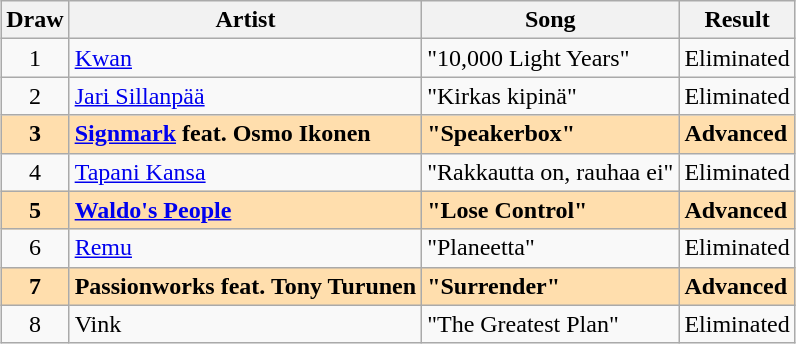<table class="sortable wikitable" style="margin: 1em auto 1em auto; text-align:center">
<tr>
<th>Draw</th>
<th>Artist</th>
<th>Song</th>
<th>Result</th>
</tr>
<tr>
<td>1</td>
<td align="left"><a href='#'>Kwan</a></td>
<td align="left">"10,000 Light Years"</td>
<td align="left">Eliminated</td>
</tr>
<tr>
<td>2</td>
<td align="left"><a href='#'>Jari Sillanpää</a></td>
<td align="left">"Kirkas kipinä"</td>
<td align="left">Eliminated</td>
</tr>
<tr style="font-weight:bold; background:navajowhite;">
<td>3</td>
<td align="left"><a href='#'>Signmark</a> feat. Osmo Ikonen</td>
<td align="left">"Speakerbox"</td>
<td align="left">Advanced</td>
</tr>
<tr>
<td>4</td>
<td align="left"><a href='#'>Tapani Kansa</a></td>
<td align="left">"Rakkautta on, rauhaa ei"</td>
<td align="left">Eliminated</td>
</tr>
<tr style="font-weight:bold; background:navajowhite;">
<td>5</td>
<td align="left"><a href='#'>Waldo's People</a></td>
<td align="left">"Lose Control"</td>
<td align="left">Advanced</td>
</tr>
<tr>
<td>6</td>
<td align="left"><a href='#'>Remu</a></td>
<td align="left">"Planeetta"</td>
<td align="left">Eliminated</td>
</tr>
<tr style="font-weight:bold; background:navajowhite;">
<td>7</td>
<td align="left">Passionworks feat. Tony Turunen</td>
<td align="left">"Surrender"</td>
<td align="left">Advanced</td>
</tr>
<tr>
<td>8</td>
<td align="left">Vink</td>
<td align="left">"The Greatest Plan"</td>
<td align="left">Eliminated</td>
</tr>
</table>
